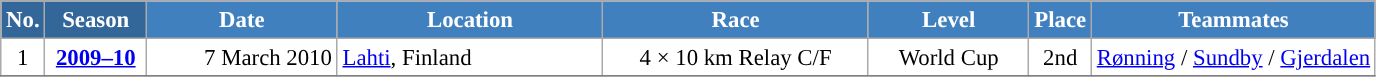<table class="wikitable sortable" style="font-size:95%; text-align:center; border:grey solid 1px; border-collapse:collapse; background:#ffffff;">
<tr style="background:#efefef;">
<th style="background-color:#369; color:white;">No.</th>
<th style="background-color:#369; color:white;">Season</th>
<th style="background-color:#4180be; color:white; width:120px;">Date</th>
<th style="background-color:#4180be; color:white; width:170px;">Location</th>
<th style="background-color:#4180be; color:white; width:170px;">Race</th>
<th style="background-color:#4180be; color:white; width:100px;">Level</th>
<th style="background-color:#4180be; color:white;">Place</th>
<th style="background-color:#4180be; color:white;">Teammates</th>
</tr>
<tr>
<td align=center>1</td>
<td rowspan=1 align=center><strong> <a href='#'>2009–10</a> </strong></td>
<td align=right>7 March 2010</td>
<td align=left> <a href='#'>Lahti</a>, Finland</td>
<td>4 × 10 km Relay C/F</td>
<td>World Cup</td>
<td>2nd</td>
<td><a href='#'>Rønning</a> / <a href='#'>Sundby</a> / <a href='#'>Gjerdalen</a></td>
</tr>
<tr>
</tr>
</table>
